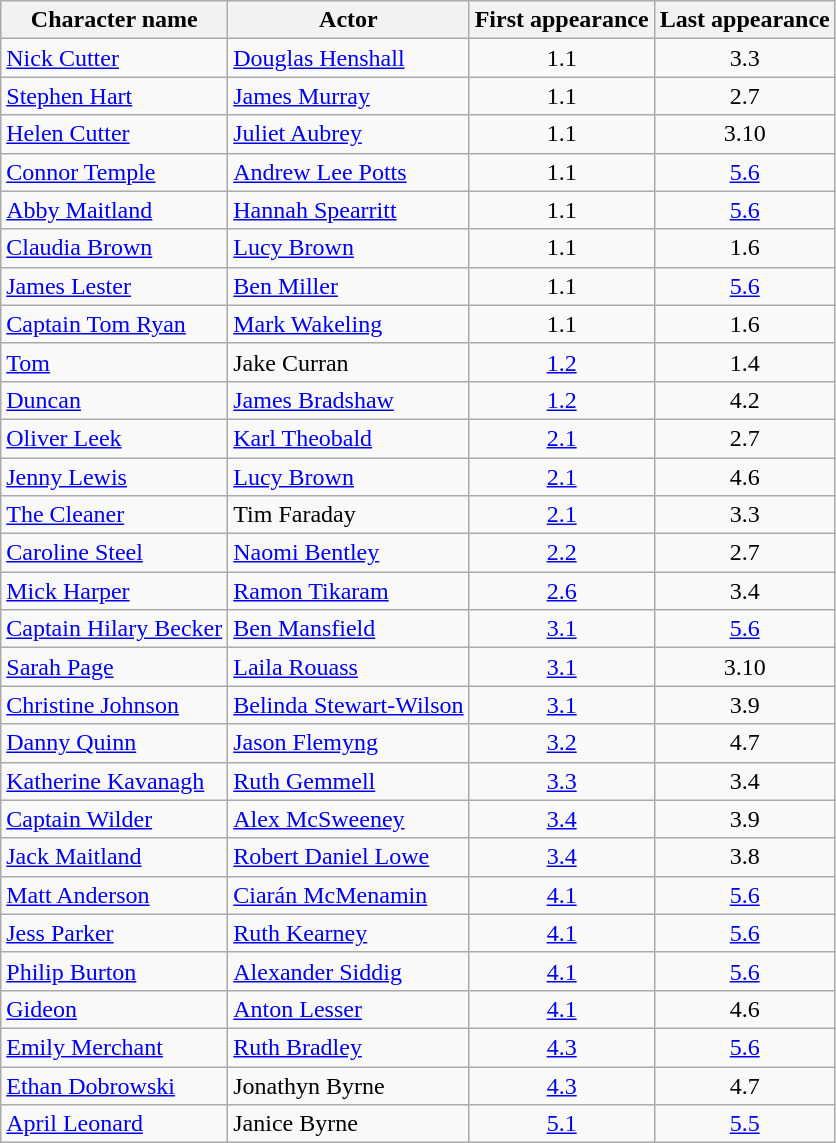<table class= "wikitable sortable">
<tr>
<th>Character name</th>
<th>Actor</th>
<th>First appearance</th>
<th>Last appearance</th>
</tr>
<tr>
<td><a href='#'>Nick Cutter</a></td>
<td><a href='#'>Douglas Henshall</a></td>
<td style= "text-align: center; top">1.1</td>
<td style= "text-align: center; top">3.3</td>
</tr>
<tr>
<td><a href='#'>Stephen Hart</a></td>
<td><a href='#'>James Murray</a></td>
<td style= "text-align: center; top">1.1</td>
<td style= "text-align: center; top">2.7</td>
</tr>
<tr>
<td><a href='#'>Helen Cutter</a></td>
<td><a href='#'>Juliet Aubrey</a></td>
<td style= "text-align: center; top">1.1</td>
<td style= "text-align: center; top">3.10</td>
</tr>
<tr>
<td><a href='#'>Connor Temple</a></td>
<td><a href='#'>Andrew Lee Potts</a></td>
<td style= "text-align: center; top">1.1</td>
<td style= "text-align: center; top"><a href='#'>5.6</a></td>
</tr>
<tr>
<td><a href='#'>Abby Maitland</a></td>
<td><a href='#'>Hannah Spearritt</a></td>
<td style= "text-align: center; top">1.1</td>
<td style= "text-align: center; top"><a href='#'>5.6</a></td>
</tr>
<tr>
<td><a href='#'>Claudia Brown</a></td>
<td><a href='#'>Lucy Brown</a></td>
<td style= "text-align: center; top">1.1</td>
<td style= "text-align: center; top">1.6</td>
</tr>
<tr>
<td><a href='#'>James Lester</a></td>
<td><a href='#'>Ben Miller</a></td>
<td style= "text-align: center; top">1.1</td>
<td style= "text-align: center; top"><a href='#'>5.6</a></td>
</tr>
<tr>
<td><a href='#'>Captain Tom Ryan</a></td>
<td><a href='#'>Mark Wakeling</a></td>
<td style= "text-align: center; top">1.1</td>
<td style= "text-align: center; top">1.6</td>
</tr>
<tr>
<td><a href='#'>Tom</a></td>
<td>Jake Curran</td>
<td style= "text-align: center; top"><a href='#'>1.2</a></td>
<td style= "text-align: center; top">1.4</td>
</tr>
<tr>
<td><a href='#'>Duncan</a></td>
<td><a href='#'>James Bradshaw</a></td>
<td style= "text-align: center; top"><a href='#'>1.2</a></td>
<td style= "text-align: center; top">4.2</td>
</tr>
<tr>
<td><a href='#'>Oliver Leek</a></td>
<td><a href='#'>Karl Theobald</a></td>
<td style= "text-align: center; top"><a href='#'>2.1</a></td>
<td style= "text-align: center; top">2.7</td>
</tr>
<tr>
<td><a href='#'>Jenny Lewis</a></td>
<td><a href='#'>Lucy Brown</a></td>
<td style= "text-align: center; top"><a href='#'>2.1</a></td>
<td style= "text-align: center; top">4.6</td>
</tr>
<tr>
<td><a href='#'>The Cleaner</a></td>
<td>Tim Faraday</td>
<td style= "text-align: center; top"><a href='#'>2.1</a></td>
<td style= "text-align: center; top">3.3</td>
</tr>
<tr>
<td><a href='#'>Caroline Steel</a></td>
<td><a href='#'>Naomi Bentley</a></td>
<td style= "text-align: center; top"><a href='#'>2.2</a></td>
<td style= "text-align: center; top">2.7</td>
</tr>
<tr>
<td><a href='#'>Mick Harper</a></td>
<td><a href='#'>Ramon Tikaram</a></td>
<td style= "text-align: center; top"><a href='#'>2.6</a></td>
<td style= "text-align: center; top">3.4</td>
</tr>
<tr>
<td><a href='#'>Captain Hilary Becker</a></td>
<td><a href='#'>Ben Mansfield</a></td>
<td style= "text-align: center; top"><a href='#'>3.1</a></td>
<td style= "text-align: center; top"><a href='#'>5.6</a></td>
</tr>
<tr>
<td><a href='#'>Sarah Page</a></td>
<td><a href='#'>Laila Rouass</a></td>
<td style= "text-align: center; top"><a href='#'>3.1</a></td>
<td style= "text-align: center; top">3.10</td>
</tr>
<tr>
<td><a href='#'>Christine Johnson</a></td>
<td><a href='#'>Belinda Stewart-Wilson</a></td>
<td style= "text-align: center; top"><a href='#'>3.1</a></td>
<td style= "text-align: center; top">3.9</td>
</tr>
<tr>
<td><a href='#'>Danny Quinn</a></td>
<td><a href='#'>Jason Flemyng</a></td>
<td style= "text-align: center; top"><a href='#'>3.2</a></td>
<td style= "text-align: center; top">4.7</td>
</tr>
<tr>
<td><a href='#'>Katherine Kavanagh</a></td>
<td><a href='#'>Ruth Gemmell</a></td>
<td style= "text-align: center; top"><a href='#'>3.3</a></td>
<td style= "text-align: center; top">3.4</td>
</tr>
<tr>
<td><a href='#'>Captain Wilder</a></td>
<td><a href='#'>Alex McSweeney</a></td>
<td style= "text-align: center; top"><a href='#'>3.4</a></td>
<td style= "text-align: center; top">3.9</td>
</tr>
<tr>
<td><a href='#'>Jack Maitland</a></td>
<td><a href='#'>Robert Daniel Lowe</a></td>
<td style= "text-align: center; top"><a href='#'>3.4</a></td>
<td style= "text-align: center; top">3.8</td>
</tr>
<tr>
<td><a href='#'>Matt Anderson</a></td>
<td><a href='#'>Ciarán McMenamin</a></td>
<td style= "text-align: center; top"><a href='#'>4.1</a></td>
<td style= "text-align: center; top"><a href='#'>5.6</a></td>
</tr>
<tr>
<td><a href='#'>Jess Parker</a></td>
<td><a href='#'>Ruth Kearney</a></td>
<td style= "text-align: center; top"><a href='#'>4.1</a></td>
<td style= "text-align: center; top"><a href='#'>5.6</a></td>
</tr>
<tr>
<td><a href='#'>Philip Burton</a></td>
<td><a href='#'>Alexander Siddig</a></td>
<td style= "text-align: center; top"><a href='#'>4.1</a></td>
<td style= "text-align: center; top"><a href='#'>5.6</a></td>
</tr>
<tr>
<td><a href='#'>Gideon</a></td>
<td><a href='#'>Anton Lesser</a></td>
<td style= "text-align: center; top"><a href='#'>4.1</a></td>
<td style= "text-align: center; top">4.6</td>
</tr>
<tr>
<td><a href='#'>Emily Merchant</a></td>
<td><a href='#'>Ruth Bradley</a></td>
<td style= "text-align: center; top"><a href='#'>4.3</a></td>
<td style= "text-align: center; top"><a href='#'>5.6</a></td>
</tr>
<tr>
<td><a href='#'>Ethan Dobrowski</a></td>
<td>Jonathyn Byrne</td>
<td style= "text-align: center; top"><a href='#'>4.3</a></td>
<td style= "text-align: center; top">4.7</td>
</tr>
<tr>
<td><a href='#'>April Leonard</a></td>
<td>Janice Byrne</td>
<td style= "text-align: center; top"><a href='#'>5.1</a></td>
<td style= "text-align: center; top"><a href='#'>5.5</a></td>
</tr>
</table>
